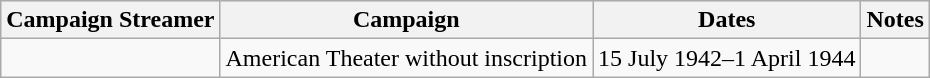<table class="wikitable">
<tr style="background:#efefef;">
<th>Campaign Streamer</th>
<th>Campaign</th>
<th>Dates</th>
<th>Notes</th>
</tr>
<tr>
<td></td>
<td>American Theater without inscription</td>
<td>15 July 1942–1 April 1944</td>
<td></td>
</tr>
</table>
